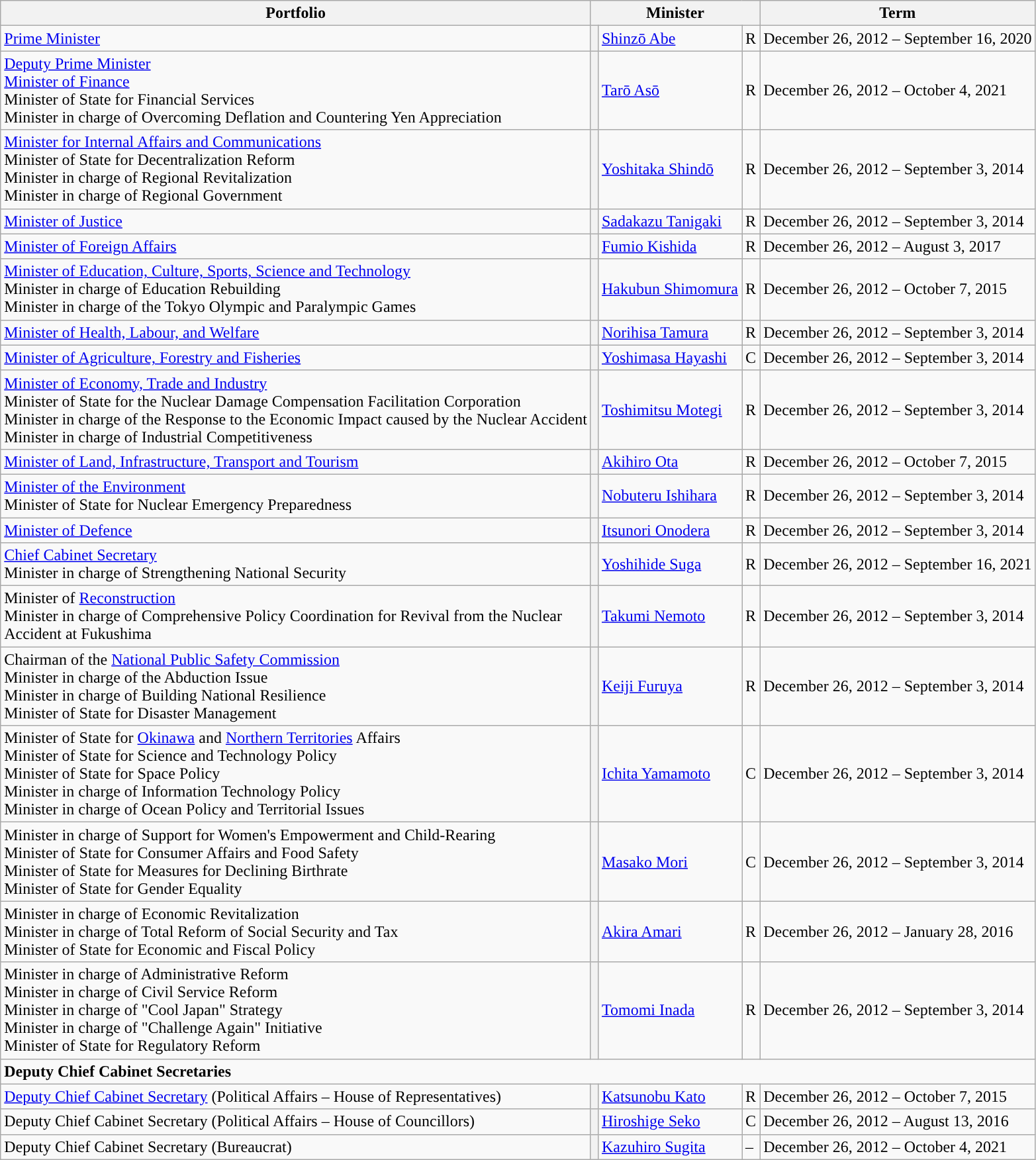<table class="wikitable">
<tr>
<th>Portfolio</th>
<th colspan=3>Minister</th>
<th colspan=2>Term</th>
</tr>
<tr>
<td><a href='#'>Prime Minister</a></td>
<th style="color:inherit;background-color: "></th>
<td><a href='#'>Shinzō Abe</a></td>
<td>R</td>
<td>December 26, 2012 – September 16, 2020</td>
</tr>
<tr>
<td><a href='#'>Deputy Prime Minister</a> <br><a href='#'>Minister of Finance</a> <br>Minister of State for Financial Services <br>Minister in charge of Overcoming Deflation and Countering Yen Appreciation</td>
<th style="color:inherit;background-color: "></th>
<td><a href='#'>Tarō Asō</a></td>
<td>R</td>
<td>December 26, 2012 – October 4, 2021</td>
</tr>
<tr>
<td><a href='#'>Minister for Internal Affairs and Communications</a> <br> Minister of State for Decentralization Reform <br> Minister in charge of Regional Revitalization <br>Minister in charge of Regional Government</td>
<th style="color:inherit;background-color: "></th>
<td><a href='#'>Yoshitaka Shindō</a></td>
<td>R</td>
<td>December 26, 2012 – September 3, 2014</td>
</tr>
<tr>
<td><a href='#'>Minister of Justice</a></td>
<th style="color:inherit;background-color: "></th>
<td><a href='#'>Sadakazu Tanigaki</a></td>
<td>R</td>
<td>December 26, 2012 – September 3, 2014</td>
</tr>
<tr>
<td><a href='#'>Minister of Foreign Affairs</a></td>
<th style="color:inherit;background-color: "></th>
<td><a href='#'>Fumio Kishida</a></td>
<td>R</td>
<td>December 26, 2012 – August 3, 2017</td>
</tr>
<tr>
<td><a href='#'>Minister of Education, Culture, Sports, Science and Technology</a> <br> Minister in charge of Education Rebuilding  <br> Minister in charge of the Tokyo Olympic and Paralympic Games</td>
<th style="color:inherit;background-color: "></th>
<td><a href='#'>Hakubun Shimomura</a></td>
<td>R</td>
<td>December 26, 2012 – October 7, 2015</td>
</tr>
<tr>
<td><a href='#'>Minister of Health, Labour, and Welfare</a></td>
<th style="color:inherit;background-color: "></th>
<td><a href='#'>Norihisa Tamura</a></td>
<td>R</td>
<td>December 26, 2012 – September 3, 2014</td>
</tr>
<tr>
<td><a href='#'>Minister of Agriculture, Forestry and Fisheries</a></td>
<th style="color:inherit;background-color: "></th>
<td><a href='#'>Yoshimasa Hayashi</a></td>
<td>C</td>
<td>December 26, 2012 – September 3, 2014</td>
</tr>
<tr>
<td><a href='#'>Minister of Economy, Trade and Industry</a> <br> Minister of State for the Nuclear Damage Compensation Facilitation Corporation <br> Minister in charge of the Response to the Economic Impact caused by the Nuclear Accident <br> Minister in charge of Industrial Competitiveness</td>
<th style="color:inherit;background-color: "></th>
<td><a href='#'>Toshimitsu Motegi</a></td>
<td>R</td>
<td>December 26, 2012 – September 3, 2014</td>
</tr>
<tr>
<td><a href='#'>Minister of Land, Infrastructure, Transport and Tourism</a></td>
<th style="color:inherit;background-color: "></th>
<td><a href='#'>Akihiro Ota</a></td>
<td>R</td>
<td>December 26, 2012 – October 7, 2015</td>
</tr>
<tr>
<td><a href='#'>Minister of the Environment</a> <br> Minister of State for Nuclear Emergency Preparedness</td>
<th style="color:inherit;background-color: "></th>
<td><a href='#'>Nobuteru Ishihara</a></td>
<td>R</td>
<td>December 26, 2012 – September 3, 2014</td>
</tr>
<tr>
<td><a href='#'>Minister of Defence</a></td>
<th style="color:inherit;background-color: "></th>
<td><a href='#'>Itsunori Onodera</a></td>
<td>R</td>
<td>December 26, 2012 – September 3, 2014</td>
</tr>
<tr>
<td><a href='#'>Chief Cabinet Secretary</a> <br> Minister in charge of Strengthening National Security</td>
<th style="color:inherit;background-color: "></th>
<td><a href='#'>Yoshihide Suga</a></td>
<td>R</td>
<td>December 26, 2012 – September 16, 2021</td>
</tr>
<tr>
<td>Minister of <a href='#'>Reconstruction</a> <br> Minister in charge of Comprehensive Policy Coordination for Revival from the Nuclear <br>Accident at Fukushima</td>
<th style="color:inherit;background-color: "></th>
<td><a href='#'>Takumi Nemoto</a></td>
<td>R</td>
<td>December 26, 2012 – September 3, 2014</td>
</tr>
<tr>
<td>Chairman of the <a href='#'>National Public Safety Commission</a> <br> Minister in charge of the Abduction Issue <br> Minister in charge of Building National Resilience <br> Minister of State for Disaster Management</td>
<th style="color:inherit;background-color: "></th>
<td><a href='#'>Keiji Furuya</a></td>
<td>R</td>
<td>December 26, 2012 – September 3, 2014</td>
</tr>
<tr>
<td>Minister of State for <a href='#'>Okinawa</a> and <a href='#'>Northern Territories</a> Affairs <br> Minister of State for Science and Technology Policy  <br> Minister of State for Space Policy  <br> Minister in charge of Information Technology Policy <br> Minister in charge of Ocean Policy and Territorial Issues</td>
<th style="color:inherit;background-color: "></th>
<td><a href='#'>Ichita Yamamoto</a></td>
<td>C</td>
<td>December 26, 2012 – September 3, 2014</td>
</tr>
<tr>
<td>Minister in charge of Support for Women's Empowerment and Child-Rearing <br> Minister of State for Consumer Affairs and Food Safety <br> Minister of State for Measures for Declining Birthrate <br> Minister of State for Gender Equality</td>
<th style="color:inherit;background-color: "></th>
<td><a href='#'>Masako Mori</a></td>
<td>C</td>
<td>December 26, 2012 – September 3, 2014</td>
</tr>
<tr>
<td>Minister in charge of Economic Revitalization <br> Minister in charge of Total Reform of Social Security and Tax <br> Minister of State for Economic and Fiscal Policy</td>
<th style="color:inherit;background-color: "></th>
<td><a href='#'>Akira Amari</a></td>
<td>R</td>
<td>December 26, 2012 – January 28, 2016</td>
</tr>
<tr>
<td>Minister in charge of Administrative Reform <br> Minister in charge of Civil Service Reform <br> Minister in charge of "Cool Japan" Strategy <br> Minister in charge of "Challenge Again" Initiative <br> Minister of State for Regulatory Reform</td>
<th style="color:inherit;background-color: "></th>
<td><a href='#'>Tomomi Inada</a></td>
<td>R</td>
<td>December 26, 2012 – September 3, 2014</td>
</tr>
<tr>
<td colspan=5><strong>Deputy Chief Cabinet Secretaries</strong></td>
</tr>
<tr>
<td><a href='#'>Deputy Chief Cabinet Secretary</a> (Political Affairs – House of Representatives)</td>
<th style="color:inherit;background-color: "></th>
<td><a href='#'>Katsunobu Kato</a></td>
<td>R</td>
<td>December 26, 2012 – October 7, 2015</td>
</tr>
<tr>
<td>Deputy Chief Cabinet Secretary (Political Affairs – House of Councillors)</td>
<th style="color:inherit;background-color: "></th>
<td><a href='#'>Hiroshige Seko</a></td>
<td>C</td>
<td>December 26, 2012 – August 13, 2016</td>
</tr>
<tr>
<td>Deputy Chief Cabinet Secretary (Bureaucrat)</td>
<th style="color:inherit;background-color: "></th>
<td><a href='#'>Kazuhiro Sugita</a></td>
<td>–</td>
<td>December 26, 2012 – October 4, 2021</td>
</tr>
</table>
